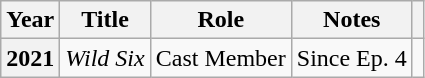<table class="wikitable plainrowheaders sortable">
<tr>
<th scope="col">Year</th>
<th scope="col">Title</th>
<th scope="col">Role</th>
<th scope="col" class="unsortable">Notes</th>
<th scope="col" class="unsortable"></th>
</tr>
<tr>
<th scope="row">2021</th>
<td><em>Wild Six</em></td>
<td>Cast Member</td>
<td>Since Ep. 4</td>
<td style="text-align:center"></td>
</tr>
</table>
